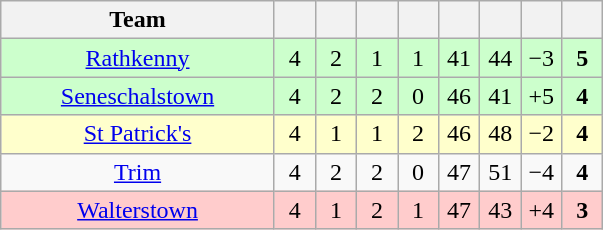<table class="wikitable" style="text-align:center">
<tr>
<th width="175">Team</th>
<th width="20"></th>
<th width="20"></th>
<th width="20"></th>
<th width="20"></th>
<th width="20"></th>
<th width="20"></th>
<th width="20"></th>
<th width="20"></th>
</tr>
<tr style="background:#cfc;">
<td><a href='#'>Rathkenny</a></td>
<td>4</td>
<td>2</td>
<td>1</td>
<td>1</td>
<td>41</td>
<td>44</td>
<td>−3</td>
<td><strong>5</strong></td>
</tr>
<tr style="background:#cfc;">
<td><a href='#'>Seneschalstown</a></td>
<td>4</td>
<td>2</td>
<td>2</td>
<td>0</td>
<td>46</td>
<td>41</td>
<td>+5</td>
<td><strong>4</strong></td>
</tr>
<tr style="background:#ffffcc;">
<td><a href='#'>St Patrick's</a></td>
<td>4</td>
<td>1</td>
<td>1</td>
<td>2</td>
<td>46</td>
<td>48</td>
<td>−2</td>
<td><strong>4</strong></td>
</tr>
<tr>
<td><a href='#'>Trim</a></td>
<td>4</td>
<td>2</td>
<td>2</td>
<td>0</td>
<td>47</td>
<td>51</td>
<td>−4</td>
<td><strong>4</strong></td>
</tr>
<tr style="background:#fcc;">
<td><a href='#'>Walterstown</a></td>
<td>4</td>
<td>1</td>
<td>2</td>
<td>1</td>
<td>47</td>
<td>43</td>
<td>+4</td>
<td><strong>3</strong></td>
</tr>
</table>
